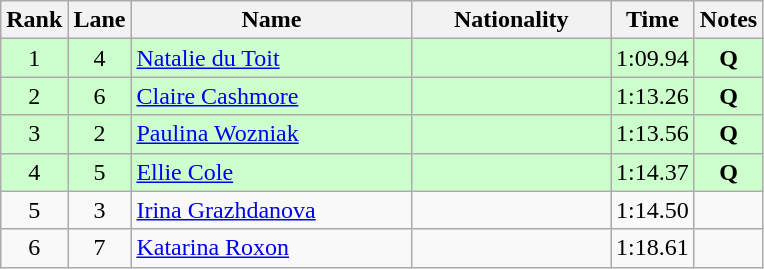<table class="wikitable sortable" style="text-align:center">
<tr>
<th>Rank</th>
<th>Lane</th>
<th style="width:180px">Name</th>
<th style="width:125px">Nationality</th>
<th>Time</th>
<th>Notes</th>
</tr>
<tr style="background:#cfc;">
<td>1</td>
<td>4</td>
<td style="text-align:left;"><a href='#'>Natalie du Toit</a></td>
<td style="text-align:left;"></td>
<td>1:09.94</td>
<td><strong>Q</strong></td>
</tr>
<tr style="background:#cfc;">
<td>2</td>
<td>6</td>
<td style="text-align:left;"><a href='#'>Claire Cashmore</a></td>
<td style="text-align:left;"></td>
<td>1:13.26</td>
<td><strong>Q</strong></td>
</tr>
<tr style="background:#cfc;">
<td>3</td>
<td>2</td>
<td style="text-align:left;"><a href='#'>Paulina Wozniak</a></td>
<td style="text-align:left;"></td>
<td>1:13.56</td>
<td><strong>Q</strong></td>
</tr>
<tr style="background:#cfc;">
<td>4</td>
<td>5</td>
<td style="text-align:left;"><a href='#'>Ellie Cole</a></td>
<td style="text-align:left;"></td>
<td>1:14.37</td>
<td><strong>Q</strong></td>
</tr>
<tr>
<td>5</td>
<td>3</td>
<td style="text-align:left;"><a href='#'>Irina Grazhdanova</a></td>
<td style="text-align:left;"></td>
<td>1:14.50</td>
<td></td>
</tr>
<tr>
<td>6</td>
<td>7</td>
<td style="text-align:left;"><a href='#'>Katarina Roxon</a></td>
<td style="text-align:left;"></td>
<td>1:18.61</td>
<td></td>
</tr>
</table>
